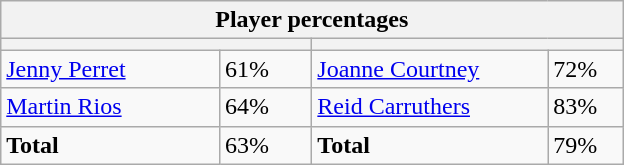<table class="wikitable">
<tr>
<th colspan=4 width=400>Player percentages</th>
</tr>
<tr>
<th colspan=2 width=200 style="white-space:nowrap;"></th>
<th colspan=2 width=200 style="white-space:nowrap;"></th>
</tr>
<tr>
<td><a href='#'>Jenny Perret</a></td>
<td>61%</td>
<td><a href='#'>Joanne Courtney</a></td>
<td>72%</td>
</tr>
<tr>
<td><a href='#'>Martin Rios</a></td>
<td>64%</td>
<td><a href='#'>Reid Carruthers</a></td>
<td>83%</td>
</tr>
<tr>
<td><strong>Total</strong></td>
<td>63%</td>
<td><strong>Total</strong></td>
<td>79%</td>
</tr>
</table>
